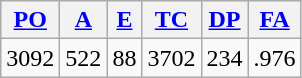<table class="wikitable">
<tr>
<th><a href='#'>PO</a></th>
<th><a href='#'>A</a></th>
<th><a href='#'>E</a></th>
<th><a href='#'>TC</a></th>
<th><a href='#'>DP</a></th>
<th><a href='#'>FA</a></th>
</tr>
<tr align=center>
<td>3092</td>
<td>522</td>
<td>88</td>
<td>3702</td>
<td>234</td>
<td>.976</td>
</tr>
</table>
